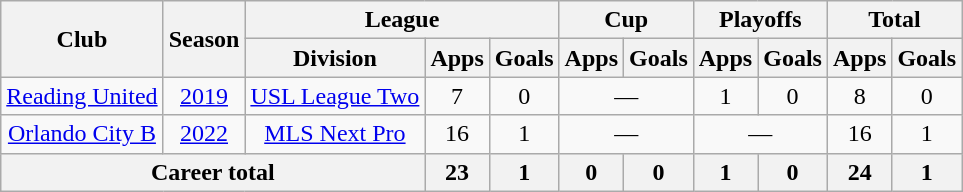<table class="wikitable" style="text-align:center;">
<tr>
<th rowspan="2">Club</th>
<th rowspan="2">Season</th>
<th colspan="3">League</th>
<th colspan="2">Cup</th>
<th colspan="2">Playoffs</th>
<th colspan="2">Total</th>
</tr>
<tr>
<th>Division</th>
<th>Apps</th>
<th>Goals</th>
<th>Apps</th>
<th>Goals</th>
<th>Apps</th>
<th>Goals</th>
<th>Apps</th>
<th>Goals</th>
</tr>
<tr>
<td><a href='#'>Reading United</a></td>
<td><a href='#'>2019</a></td>
<td><a href='#'>USL League Two</a></td>
<td>7</td>
<td>0</td>
<td colspan="2">—</td>
<td>1</td>
<td>0</td>
<td>8</td>
<td>0</td>
</tr>
<tr>
<td><a href='#'>Orlando City B</a></td>
<td><a href='#'>2022</a></td>
<td><a href='#'>MLS Next Pro</a></td>
<td>16</td>
<td>1</td>
<td colspan="2">—</td>
<td colspan="2">—</td>
<td>16</td>
<td>1</td>
</tr>
<tr>
<th colspan="3">Career total</th>
<th>23</th>
<th>1</th>
<th>0</th>
<th>0</th>
<th>1</th>
<th>0</th>
<th>24</th>
<th>1</th>
</tr>
</table>
